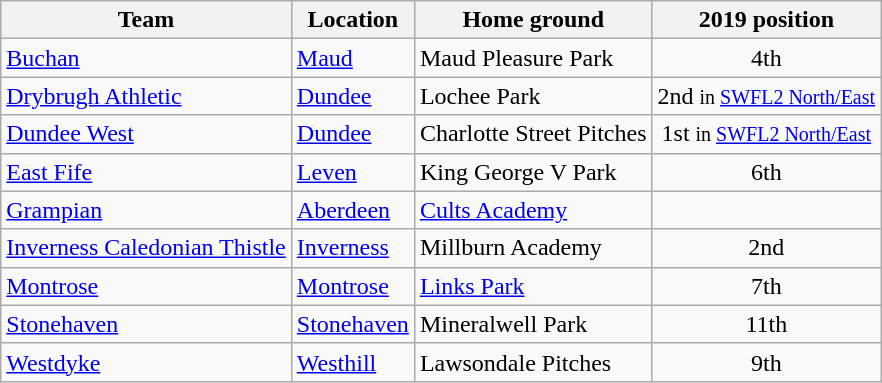<table class="wikitable sortable">
<tr>
<th>Team</th>
<th>Location</th>
<th>Home ground</th>
<th data-sort-type="number">2019 position</th>
</tr>
<tr>
<td><a href='#'>Buchan</a></td>
<td><a href='#'>Maud</a></td>
<td>Maud Pleasure Park</td>
<td align=center>4th</td>
</tr>
<tr>
<td><a href='#'>Drybrugh Athletic</a></td>
<td><a href='#'>Dundee</a></td>
<td>Lochee Park</td>
<td align=center>2nd <small>in <a href='#'>SWFL2 North/East</a></small></td>
</tr>
<tr>
<td><a href='#'>Dundee West</a></td>
<td><a href='#'>Dundee</a></td>
<td>Charlotte Street Pitches</td>
<td align=center>1st <small>in <a href='#'>SWFL2 North/East</a></small></td>
</tr>
<tr>
<td><a href='#'>East Fife</a></td>
<td><a href='#'>Leven</a></td>
<td>King George V Park</td>
<td align=center>6th</td>
</tr>
<tr>
<td><a href='#'>Grampian</a></td>
<td><a href='#'>Aberdeen</a></td>
<td><a href='#'>Cults Academy</a></td>
<td align=center></td>
</tr>
<tr>
<td><a href='#'>Inverness Caledonian Thistle</a></td>
<td><a href='#'>Inverness</a></td>
<td>Millburn Academy</td>
<td align=center>2nd</td>
</tr>
<tr>
<td><a href='#'>Montrose</a></td>
<td><a href='#'>Montrose</a></td>
<td><a href='#'>Links Park</a></td>
<td align=center>7th</td>
</tr>
<tr>
<td><a href='#'>Stonehaven</a></td>
<td><a href='#'>Stonehaven</a></td>
<td>Mineralwell Park</td>
<td align=center>11th</td>
</tr>
<tr>
<td><a href='#'>Westdyke</a></td>
<td><a href='#'>Westhill</a></td>
<td>Lawsondale Pitches</td>
<td align=center>9th</td>
</tr>
</table>
